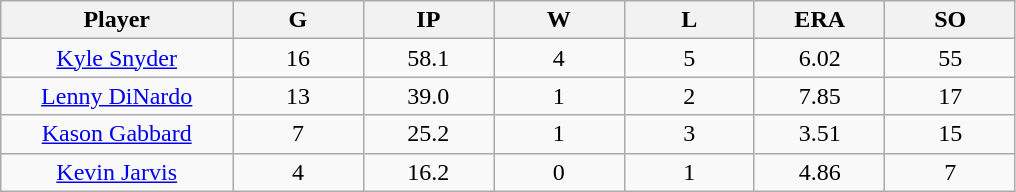<table class="wikitable sortable">
<tr>
<th bgcolor="#DDDDFF" width="16%">Player</th>
<th bgcolor="#DDDDFF" width="9%">G</th>
<th bgcolor="#DDDDFF" width="9%">IP</th>
<th bgcolor="#DDDDFF" width="9%">W</th>
<th bgcolor="#DDDDFF" width="9%">L</th>
<th bgcolor="#DDDDFF" width="9%">ERA</th>
<th bgcolor="#DDDDFF" width="9%">SO</th>
</tr>
<tr align=center>
<td><a href='#'>Kyle Snyder</a></td>
<td>16</td>
<td>58.1</td>
<td>4</td>
<td>5</td>
<td>6.02</td>
<td>55</td>
</tr>
<tr align=center>
<td><a href='#'>Lenny DiNardo</a></td>
<td>13</td>
<td>39.0</td>
<td>1</td>
<td>2</td>
<td>7.85</td>
<td>17</td>
</tr>
<tr align=center>
<td><a href='#'>Kason Gabbard</a></td>
<td>7</td>
<td>25.2</td>
<td>1</td>
<td>3</td>
<td>3.51</td>
<td>15</td>
</tr>
<tr align=center>
<td><a href='#'>Kevin Jarvis</a></td>
<td>4</td>
<td>16.2</td>
<td>0</td>
<td>1</td>
<td>4.86</td>
<td>7</td>
</tr>
</table>
